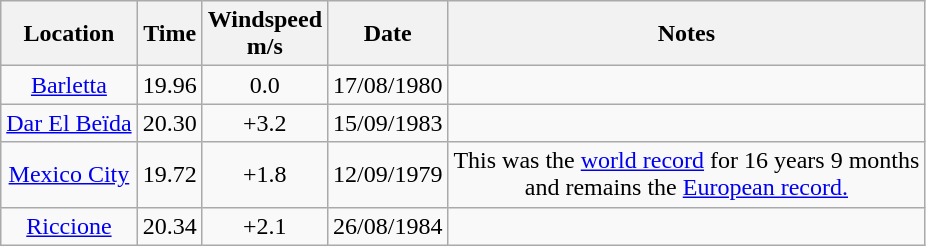<table class="wikitable" style= "text-align: center">
<tr>
<th>Location</th>
<th>Time</th>
<th>Windspeed<br>m/s</th>
<th>Date</th>
<th>Notes</th>
</tr>
<tr>
<td><a href='#'>Barletta</a></td>
<td>19.96</td>
<td>0.0</td>
<td>17/08/1980</td>
<td></td>
</tr>
<tr>
<td><a href='#'>Dar El Beïda</a></td>
<td>20.30</td>
<td>+3.2</td>
<td>15/09/1983</td>
<td></td>
</tr>
<tr>
<td><a href='#'>Mexico City</a></td>
<td>19.72</td>
<td>+1.8</td>
<td>12/09/1979</td>
<td>This was the <a href='#'>world record</a> for 16 years 9 months<br>and remains the <a href='#'>European record.</a></td>
</tr>
<tr>
<td><a href='#'>Riccione</a></td>
<td>20.34</td>
<td>+2.1</td>
<td>26/08/1984</td>
<td></td>
</tr>
</table>
